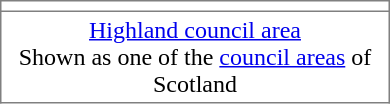<table class="toccolours" style="border-collapse: collapse; float: right; margin: 0 0 1em 1em;" border="1" cellpadding="3" cellspacing="0" width="260">
<tr>
<td align="center"></td>
</tr>
<tr>
<td align="center"><a href='#'>Highland council area</a> <br> Shown as one of the <a href='#'>council areas</a> of Scotland</td>
</tr>
</table>
